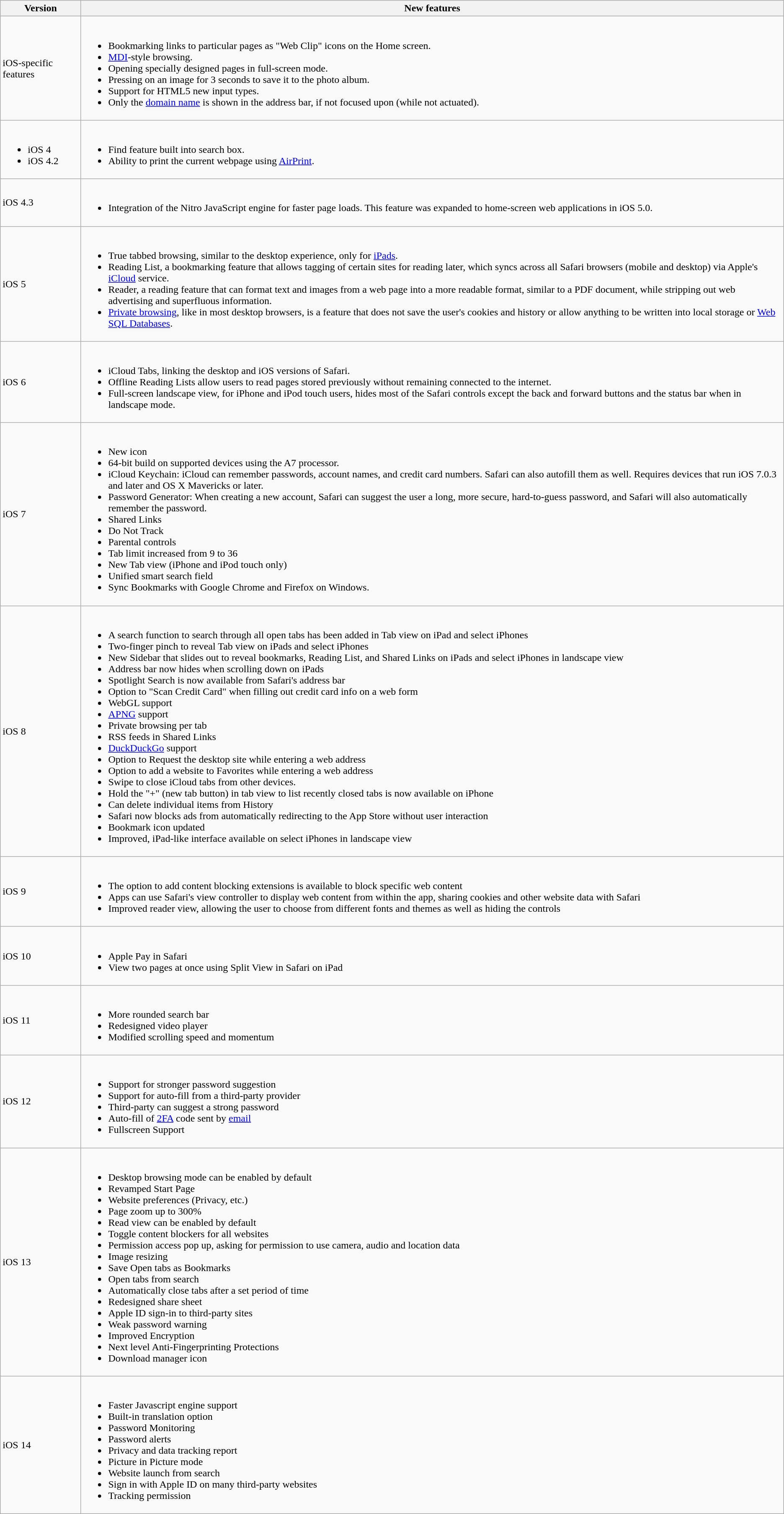<table class="wikitable sortable mw-collapsible mw-collapsed">
<tr>
<th>Version</th>
<th>New features</th>
</tr>
<tr>
<td>iOS-specific features</td>
<td><br><ul><li>Bookmarking links to particular pages as "Web Clip" icons on the Home screen.</li><li><a href='#'>MDI</a>-style browsing.</li><li>Opening specially designed pages in full-screen mode.</li><li>Pressing on an image for 3 seconds to save it to the photo album.</li><li>Support for HTML5 new input types.</li><li>Only the <a href='#'>domain name</a> is shown in the address bar, if not focused upon (while not actuated).</li></ul></td>
</tr>
<tr>
<td><br><ul><li>iOS 4</li><li>iOS 4.2</li></ul></td>
<td><br><ul><li>Find feature built into search box.</li><li>Ability to print the current webpage using <a href='#'>AirPrint</a>.</li></ul></td>
</tr>
<tr>
<td>iOS 4.3</td>
<td><br><ul><li>Integration of the Nitro JavaScript engine for faster page loads. This feature was expanded to home-screen web applications in iOS 5.0.</li></ul></td>
</tr>
<tr>
<td>iOS 5</td>
<td><br><ul><li>True tabbed browsing, similar to the desktop experience, only for <a href='#'>iPads</a>.</li><li>Reading List, a bookmarking feature that allows tagging of certain sites for reading later, which syncs across all Safari browsers (mobile and desktop) via Apple's <a href='#'>iCloud</a> service.</li><li>Reader, a reading feature that can format text and images from a web page into a more readable format, similar to a PDF document, while stripping out web advertising and superfluous information.</li><li><a href='#'>Private browsing</a>, like in most desktop browsers, is a feature that does not save the user's cookies and history or allow anything to be written into local storage or <a href='#'>Web SQL Databases</a>.</li></ul></td>
</tr>
<tr>
<td>iOS 6</td>
<td><br><ul><li>iCloud Tabs, linking the desktop and iOS versions of Safari.</li><li>Offline Reading Lists allow users to read pages stored previously without remaining connected to the internet.</li><li>Full-screen landscape view, for iPhone and iPod touch users, hides most of the Safari controls except the back and forward buttons and the status bar when in landscape mode.</li></ul></td>
</tr>
<tr>
<td>iOS 7</td>
<td><br><ul><li>New icon</li><li>64-bit build on supported devices using the A7 processor.</li><li>iCloud Keychain: iCloud can remember passwords, account names, and credit card numbers. Safari can also autofill them as well. Requires devices that run iOS 7.0.3 and later and OS X Mavericks or later.</li><li>Password Generator: When creating a new account, Safari can suggest the user a long, more secure, hard-to-guess password, and Safari will also automatically remember the password.</li><li>Shared Links</li><li>Do Not Track</li><li>Parental controls</li><li>Tab limit increased from 9 to 36</li><li>New Tab view (iPhone and iPod touch only)</li><li>Unified smart search field</li><li>Sync Bookmarks with Google Chrome and Firefox on Windows.</li></ul></td>
</tr>
<tr>
<td>iOS 8</td>
<td><br><ul><li>A search function to search through all open tabs has been added in Tab view on iPad and select iPhones</li><li>Two-finger pinch to reveal Tab view on iPads and select iPhones</li><li>New Sidebar that slides out to reveal bookmarks, Reading List, and Shared Links on iPads and select iPhones in landscape view</li><li>Address bar now hides when scrolling down on iPads</li><li>Spotlight Search is now available from Safari's address bar</li><li>Option to "Scan Credit Card" when filling out credit card info on a web form</li><li>WebGL support</li><li><a href='#'>APNG</a> support</li><li>Private browsing per tab</li><li>RSS feeds in Shared Links</li><li><a href='#'>DuckDuckGo</a> support</li><li>Option to Request the desktop site while entering a web address</li><li>Option to add a website to Favorites while entering a web address</li><li>Swipe to close iCloud tabs from other devices.</li><li>Hold the "+" (new tab button) in tab view to list recently closed tabs is now available on iPhone</li><li>Can delete individual items from History</li><li>Safari now blocks ads from automatically redirecting to the App Store without user interaction</li><li>Bookmark icon updated</li><li>Improved, iPad-like interface available on select iPhones in landscape view</li></ul></td>
</tr>
<tr>
<td>iOS 9</td>
<td><br><ul><li>The option to add content blocking extensions is available to block specific web content</li><li>Apps can use Safari's view controller to display web content from within the app, sharing cookies and other website data with Safari</li><li>Improved reader view, allowing the user to choose from different fonts and themes as well as hiding the controls</li></ul></td>
</tr>
<tr>
<td>iOS 10</td>
<td><br><ul><li>Apple Pay in Safari</li><li>View two pages at once using Split View in Safari on iPad</li></ul></td>
</tr>
<tr>
<td>iOS 11</td>
<td><br><ul><li>More rounded search bar</li><li>Redesigned video player</li><li>Modified scrolling speed and momentum</li></ul></td>
</tr>
<tr>
<td>iOS 12</td>
<td><br><ul><li>Support for stronger password suggestion</li><li>Support for auto-fill from a third-party provider</li><li>Third-party can suggest a strong password</li><li>Auto-fill of <a href='#'>2FA</a> code sent by <a href='#'>email</a></li><li>Fullscreen Support</li></ul></td>
</tr>
<tr>
<td>iOS 13</td>
<td><br><ul><li>Desktop browsing mode can be enabled by default</li><li>Revamped Start Page</li><li>Website preferences (Privacy, etc.)</li><li>Page zoom up to 300%</li><li>Read view can be enabled by default</li><li>Toggle content blockers for all websites</li><li>Permission access pop up, asking for permission to use camera, audio and location data</li><li>Image resizing</li><li>Save Open tabs as Bookmarks</li><li>Open tabs from search</li><li>Automatically close tabs after a set period of time</li><li>Redesigned share sheet</li><li>Apple ID sign-in to third-party sites</li><li>Weak password warning</li><li>Improved Encryption</li><li>Next level Anti-Fingerprinting Protections</li><li>Download manager icon</li></ul></td>
</tr>
<tr>
<td>iOS 14</td>
<td><br><ul><li>Faster Javascript engine support</li><li>Built-in translation option</li><li>Password Monitoring</li><li>Password alerts</li><li>Privacy and data tracking report</li><li>Picture in Picture mode</li><li>Website launch from search</li><li>Sign in with Apple ID on many third-party websites</li><li>Tracking permission</li></ul></td>
</tr>
</table>
